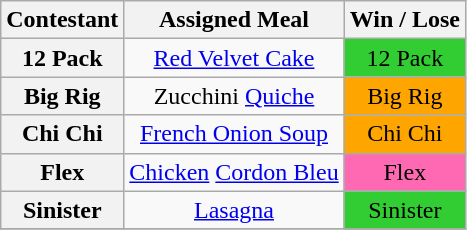<table class="wikitable" style="text-align:center">
<tr>
<th>Contestant</th>
<th>Assigned Meal</th>
<th>Win / Lose</th>
</tr>
<tr>
<th>12 Pack</th>
<td><a href='#'>Red Velvet Cake</a></td>
<td bgcolor="limegreen">12 Pack</td>
</tr>
<tr>
<th>Big Rig</th>
<td>Zucchini <a href='#'>Quiche</a></td>
<td bgcolor="orange">Big Rig</td>
</tr>
<tr>
<th>Chi Chi</th>
<td><a href='#'>French Onion Soup</a></td>
<td bgcolor="orange">Chi Chi</td>
</tr>
<tr>
<th>Flex</th>
<td><a href='#'>Chicken</a> <a href='#'>Cordon Bleu</a></td>
<td bgcolor="hotpink">Flex</td>
</tr>
<tr>
<th>Sinister</th>
<td><a href='#'>Lasagna</a></td>
<td bgcolor="limegreen">Sinister</td>
</tr>
<tr>
</tr>
</table>
